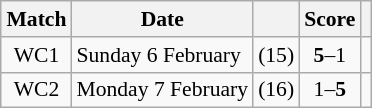<table class="wikitable" style="font-size: 90%; margin: 1em auto 1em auto;">
<tr>
<th>Match</th>
<th>Date</th>
<th></th>
<th>Score</th>
<th></th>
</tr>
<tr>
<td align="center">WC1</td>
<td>Sunday 6 February</td>
<td><strong></strong> (15)</td>
<td align="center"><strong>5</strong>–1</td>
<td></td>
</tr>
<tr>
<td align="center">WC2</td>
<td>Monday 7 February</td>
<td> (16)</td>
<td align="center">1–<strong>5</strong></td>
<td><strong></strong></td>
</tr>
</table>
